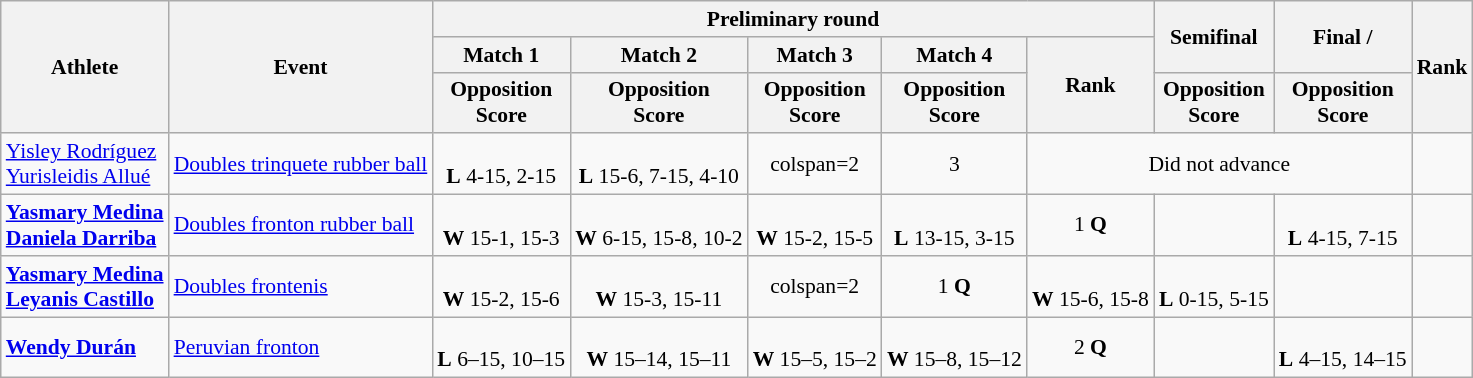<table class="wikitable" border="1" style="font-size:90%">
<tr>
<th rowspan=3>Athlete</th>
<th rowspan=3>Event</th>
<th colspan=5>Preliminary round</th>
<th rowspan=2>Semifinal</th>
<th rowspan=2>Final / </th>
<th rowspan=3>Rank</th>
</tr>
<tr>
<th>Match 1</th>
<th>Match 2</th>
<th>Match 3</th>
<th>Match 4</th>
<th rowspan=2>Rank</th>
</tr>
<tr>
<th>Opposition<br>Score</th>
<th>Opposition<br>Score</th>
<th>Opposition<br>Score</th>
<th>Opposition<br>Score</th>
<th>Opposition<br>Score</th>
<th>Opposition<br>Score</th>
</tr>
<tr align=center>
<td align=left><a href='#'>Yisley Rodríguez</a><br><a href='#'>Yurisleidis Allué</a></td>
<td align=left><a href='#'>Doubles trinquete rubber ball</a></td>
<td><br><strong>L</strong> 4-15, 2-15</td>
<td><br><strong>L</strong> 15-6, 7-15, 4-10</td>
<td>colspan=2 </td>
<td>3</td>
<td colspan=3>Did not advance</td>
</tr>
<tr align=center>
<td align=left><strong><a href='#'>Yasmary Medina</a><br><a href='#'>Daniela Darriba</a></strong></td>
<td align=left><a href='#'>Doubles fronton rubber ball</a></td>
<td><br><strong>W</strong> 15-1, 15-3</td>
<td><br><strong>W</strong> 6-15, 15-8, 10-2</td>
<td><br><strong>W</strong> 15-2, 15-5</td>
<td><br><strong>L</strong> 13-15, 3-15</td>
<td>1 <strong>Q</strong></td>
<td></td>
<td><br><strong>L</strong> 4-15, 7-15</td>
<td></td>
</tr>
<tr align=center>
<td align=left><strong><a href='#'>Yasmary Medina</a><br><a href='#'>Leyanis Castillo</a></strong></td>
<td align=left><a href='#'>Doubles frontenis</a></td>
<td><br><strong>W</strong> 15-2, 15-6</td>
<td><br><strong>W</strong> 15-3, 15-11</td>
<td>colspan=2 </td>
<td>1 <strong>Q</strong></td>
<td><br><strong>W</strong> 15-6, 15-8</td>
<td><br><strong>L</strong> 0-15, 5-15</td>
<td></td>
</tr>
<tr style="text-align:center">
<td style="text-align:left"><strong><a href='#'>Wendy Durán</a></strong></td>
<td style="text-align:left"><a href='#'>Peruvian fronton</a></td>
<td><br><strong>L</strong> 6–15, 10–15</td>
<td><br><strong>W</strong> 15–14, 15–11</td>
<td><br><strong>W</strong> 15–5, 15–2</td>
<td><br><strong>W</strong> 15–8, 15–12</td>
<td>2 <strong>Q</strong></td>
<td></td>
<td><br><strong>L</strong> 4–15, 14–15</td>
<td></td>
</tr>
</table>
